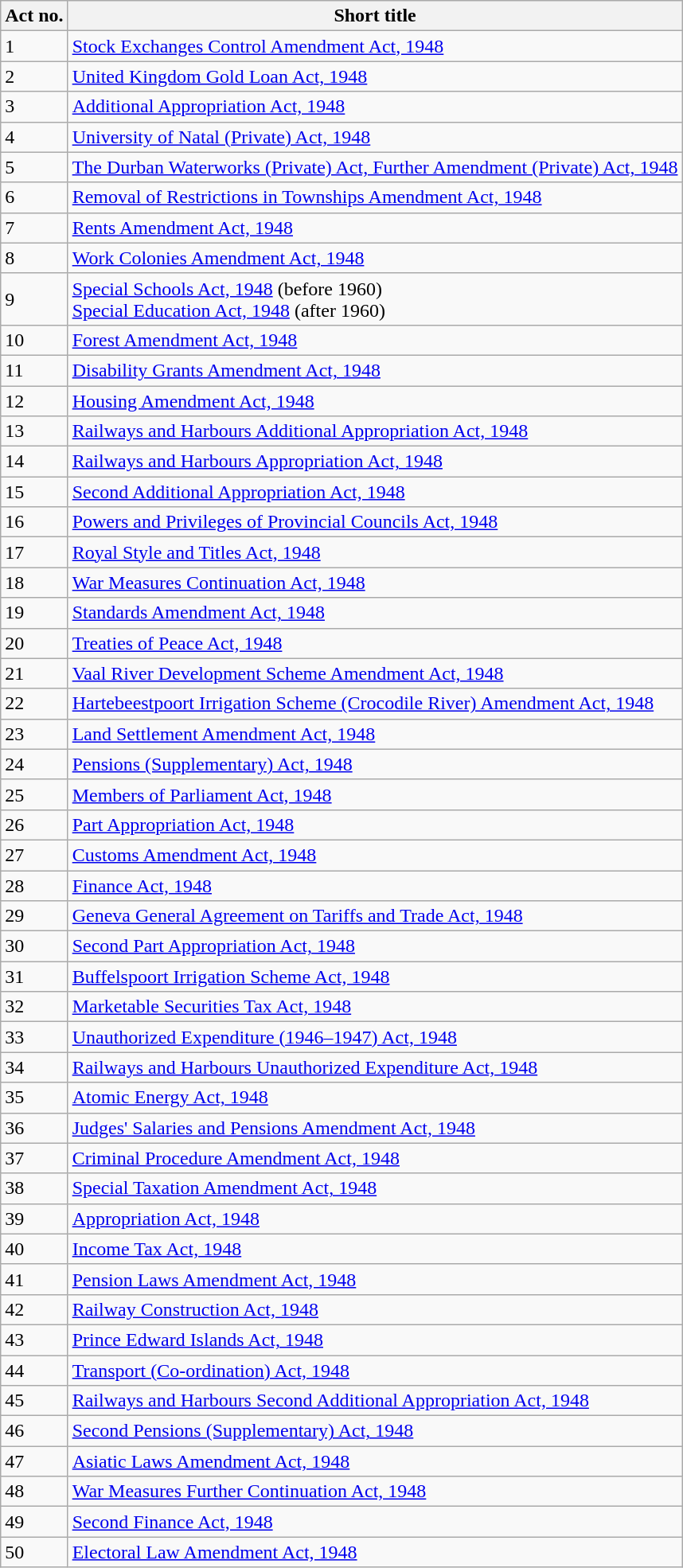<table class="wikitable sortable">
<tr>
<th>Act no.</th>
<th>Short title</th>
</tr>
<tr>
<td>1</td>
<td><a href='#'>Stock Exchanges Control Amendment Act, 1948</a></td>
</tr>
<tr>
<td>2</td>
<td><a href='#'>United Kingdom Gold Loan Act, 1948</a></td>
</tr>
<tr>
<td>3</td>
<td><a href='#'>Additional Appropriation Act, 1948</a></td>
</tr>
<tr>
<td>4</td>
<td><a href='#'>University of Natal (Private) Act, 1948</a></td>
</tr>
<tr>
<td>5</td>
<td><a href='#'>The Durban Waterworks (Private) Act, Further Amendment (Private) Act, 1948</a></td>
</tr>
<tr>
<td>6</td>
<td><a href='#'>Removal of Restrictions in Townships Amendment Act, 1948</a></td>
</tr>
<tr>
<td>7</td>
<td><a href='#'>Rents Amendment Act, 1948</a></td>
</tr>
<tr>
<td>8</td>
<td><a href='#'>Work Colonies Amendment Act, 1948</a></td>
</tr>
<tr>
<td>9</td>
<td><a href='#'>Special Schools Act, 1948</a> (before 1960) <br><a href='#'>Special Education Act, 1948</a> (after 1960)</td>
</tr>
<tr>
<td>10</td>
<td><a href='#'>Forest Amendment Act, 1948</a></td>
</tr>
<tr>
<td>11</td>
<td><a href='#'>Disability Grants Amendment Act, 1948</a></td>
</tr>
<tr>
<td>12</td>
<td><a href='#'>Housing Amendment Act, 1948</a></td>
</tr>
<tr>
<td>13</td>
<td><a href='#'>Railways and Harbours Additional Appropriation Act, 1948</a></td>
</tr>
<tr>
<td>14</td>
<td><a href='#'>Railways and Harbours Appropriation Act, 1948</a></td>
</tr>
<tr>
<td>15</td>
<td><a href='#'>Second Additional Appropriation Act, 1948</a></td>
</tr>
<tr>
<td>16</td>
<td><a href='#'>Powers and Privileges of Provincial Councils Act, 1948</a></td>
</tr>
<tr>
<td>17</td>
<td><a href='#'>Royal Style and Titles Act, 1948</a></td>
</tr>
<tr>
<td>18</td>
<td><a href='#'>War Measures Continuation Act, 1948</a></td>
</tr>
<tr>
<td>19</td>
<td><a href='#'>Standards Amendment Act, 1948</a></td>
</tr>
<tr>
<td>20</td>
<td><a href='#'>Treaties of Peace Act, 1948</a></td>
</tr>
<tr>
<td>21</td>
<td><a href='#'>Vaal River Development Scheme Amendment Act, 1948</a></td>
</tr>
<tr>
<td>22</td>
<td><a href='#'>Hartebeestpoort Irrigation Scheme (Crocodile River) Amendment Act, 1948</a></td>
</tr>
<tr>
<td>23</td>
<td><a href='#'>Land Settlement Amendment Act, 1948</a></td>
</tr>
<tr>
<td>24</td>
<td><a href='#'>Pensions (Supplementary) Act, 1948</a></td>
</tr>
<tr>
<td>25</td>
<td><a href='#'>Members of Parliament Act, 1948</a></td>
</tr>
<tr>
<td>26</td>
<td><a href='#'>Part Appropriation Act, 1948</a></td>
</tr>
<tr>
<td>27</td>
<td><a href='#'>Customs Amendment Act, 1948</a></td>
</tr>
<tr>
<td>28</td>
<td><a href='#'>Finance Act, 1948</a></td>
</tr>
<tr>
<td>29</td>
<td><a href='#'>Geneva General Agreement on Tariffs and Trade Act, 1948</a></td>
</tr>
<tr>
<td>30</td>
<td><a href='#'>Second Part Appropriation Act, 1948</a></td>
</tr>
<tr>
<td>31</td>
<td><a href='#'>Buffelspoort Irrigation Scheme Act, 1948</a></td>
</tr>
<tr>
<td>32</td>
<td><a href='#'>Marketable Securities Tax Act, 1948</a></td>
</tr>
<tr>
<td>33</td>
<td><a href='#'>Unauthorized Expenditure (1946–1947) Act, 1948</a></td>
</tr>
<tr>
<td>34</td>
<td><a href='#'>Railways and Harbours Unauthorized Expenditure Act, 1948</a></td>
</tr>
<tr>
<td>35</td>
<td><a href='#'>Atomic Energy Act, 1948</a></td>
</tr>
<tr>
<td>36</td>
<td><a href='#'>Judges' Salaries and Pensions Amendment Act, 1948</a></td>
</tr>
<tr>
<td>37</td>
<td><a href='#'>Criminal Procedure Amendment Act, 1948</a></td>
</tr>
<tr>
<td>38</td>
<td><a href='#'>Special Taxation Amendment Act, 1948</a></td>
</tr>
<tr>
<td>39</td>
<td><a href='#'>Appropriation Act, 1948</a></td>
</tr>
<tr>
<td>40</td>
<td><a href='#'>Income Tax Act, 1948</a></td>
</tr>
<tr>
<td>41</td>
<td><a href='#'>Pension Laws Amendment Act, 1948</a></td>
</tr>
<tr>
<td>42</td>
<td><a href='#'>Railway Construction Act, 1948</a></td>
</tr>
<tr>
<td>43</td>
<td><a href='#'>Prince Edward Islands Act, 1948</a></td>
</tr>
<tr>
<td>44</td>
<td><a href='#'>Transport (Co-ordination) Act, 1948</a></td>
</tr>
<tr>
<td>45</td>
<td><a href='#'>Railways and Harbours Second Additional Appropriation Act, 1948</a></td>
</tr>
<tr>
<td>46</td>
<td><a href='#'>Second Pensions (Supplementary) Act, 1948</a></td>
</tr>
<tr>
<td>47</td>
<td><a href='#'>Asiatic Laws Amendment Act, 1948</a></td>
</tr>
<tr>
<td>48</td>
<td><a href='#'>War Measures Further Continuation Act, 1948</a></td>
</tr>
<tr>
<td>49</td>
<td><a href='#'>Second Finance Act, 1948</a></td>
</tr>
<tr>
<td>50</td>
<td><a href='#'>Electoral Law Amendment Act, 1948</a></td>
</tr>
</table>
